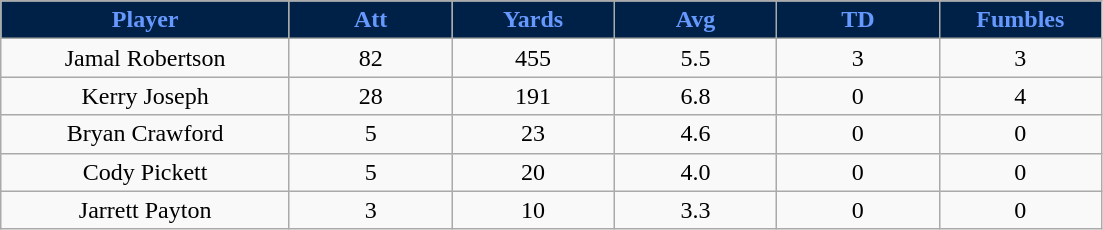<table class="wikitable sortable">
<tr>
<th style="background:#002147; color:#69f; width:16%;">Player</th>
<th style="background:#002147; color:#69f; width:9%;">Att</th>
<th style="background:#002147; color:#69f; width:9%;">Yards</th>
<th style="background:#002147; color:#69f; width:9%;">Avg</th>
<th style="background:#002147; color:#69f; width:9%;">TD</th>
<th style="background:#002147; color:#69f; width:9%;">Fumbles</th>
</tr>
<tr style="text-align: center">
<td>Jamal Robertson</td>
<td>82</td>
<td>455</td>
<td>5.5</td>
<td>3</td>
<td>3</td>
</tr>
<tr style="text-align:center;">
<td>Kerry Joseph</td>
<td>28</td>
<td>191</td>
<td>6.8</td>
<td>0</td>
<td>4</td>
</tr>
<tr style="text-align:center;">
<td>Bryan Crawford</td>
<td>5</td>
<td>23</td>
<td>4.6</td>
<td>0</td>
<td>0</td>
</tr>
<tr style="text-align:center;">
<td>Cody Pickett</td>
<td>5</td>
<td>20</td>
<td>4.0</td>
<td>0</td>
<td>0</td>
</tr>
<tr style="text-align:center;">
<td>Jarrett Payton</td>
<td>3</td>
<td>10</td>
<td>3.3</td>
<td>0</td>
<td>0</td>
</tr>
</table>
